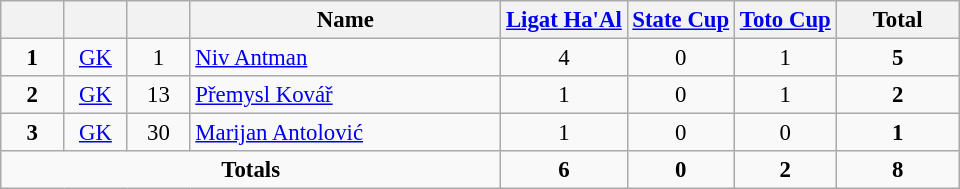<table class="wikitable sortable" style="font-size: 95%; text-align: center;">
<tr>
<th width=35></th>
<th width=35></th>
<th width=35></th>
<th width=200><strong>Name</strong></th>
<th><a href='#'>Ligat Ha'Al</a></th>
<th><a href='#'>State Cup</a></th>
<th><a href='#'>Toto Cup</a></th>
<th width= 75><strong>Total</strong></th>
</tr>
<tr>
<td><strong>1</strong></td>
<td><a href='#'>GK</a></td>
<td>1</td>
<td align=left> <a href='#'>Niv Antman</a></td>
<td>4</td>
<td>0</td>
<td>1</td>
<td><strong>5</strong></td>
</tr>
<tr>
<td><strong>2</strong></td>
<td><a href='#'>GK</a></td>
<td>13</td>
<td align=left> <a href='#'>Přemysl Kovář</a></td>
<td>1</td>
<td>0</td>
<td>1</td>
<td><strong>2</strong></td>
</tr>
<tr>
<td><strong>3</strong></td>
<td><a href='#'>GK</a></td>
<td>30</td>
<td align=left> <a href='#'>Marijan Antolović</a></td>
<td>1</td>
<td>0</td>
<td>0</td>
<td><strong>1</strong></td>
</tr>
<tr>
<td colspan=4><strong>Totals</strong></td>
<td><strong>6</strong></td>
<td><strong>0</strong></td>
<td><strong>2</strong></td>
<td><strong>8</strong></td>
</tr>
</table>
